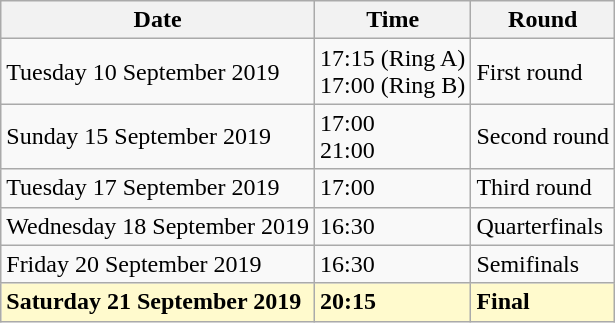<table class="wikitable">
<tr>
<th>Date</th>
<th>Time</th>
<th>Round</th>
</tr>
<tr>
<td>Tuesday 10 September 2019</td>
<td>17:15 (Ring A)<br>17:00 (Ring B)</td>
<td>First round</td>
</tr>
<tr>
<td>Sunday 15 September 2019</td>
<td>17:00<br>21:00</td>
<td>Second round</td>
</tr>
<tr>
<td>Tuesday 17 September 2019</td>
<td>17:00</td>
<td>Third round</td>
</tr>
<tr>
<td>Wednesday 18 September 2019</td>
<td>16:30</td>
<td>Quarterfinals</td>
</tr>
<tr>
<td>Friday 20 September 2019</td>
<td>16:30</td>
<td>Semifinals</td>
</tr>
<tr>
<td style=background:lemonchiffon><strong>Saturday 21 September 2019</strong></td>
<td style=background:lemonchiffon><strong>20:15</strong></td>
<td style=background:lemonchiffon><strong>Final</strong></td>
</tr>
</table>
